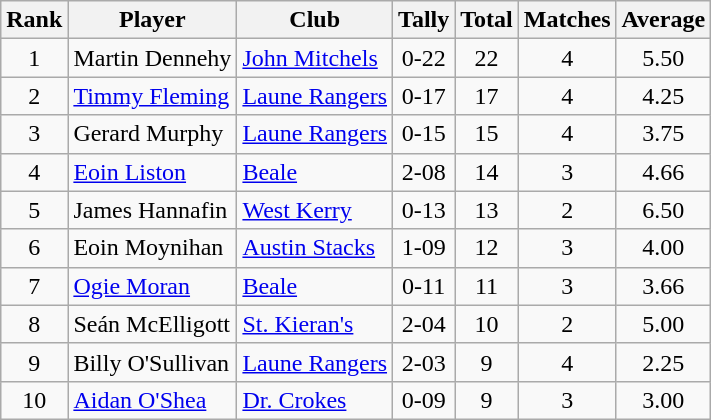<table class="wikitable">
<tr>
<th>Rank</th>
<th>Player</th>
<th>Club</th>
<th>Tally</th>
<th>Total</th>
<th>Matches</th>
<th>Average</th>
</tr>
<tr>
<td rowspan="1" style="text-align:center;">1</td>
<td>Martin Dennehy</td>
<td><a href='#'>John Mitchels</a></td>
<td align=center>0-22</td>
<td align=center>22</td>
<td align=center>4</td>
<td align=center>5.50</td>
</tr>
<tr>
<td rowspan="1" style="text-align:center;">2</td>
<td><a href='#'>Timmy Fleming</a></td>
<td><a href='#'>Laune Rangers</a></td>
<td align=center>0-17</td>
<td align=center>17</td>
<td align=center>4</td>
<td align=center>4.25</td>
</tr>
<tr>
<td rowspan="1" style="text-align:center;">3</td>
<td>Gerard Murphy</td>
<td><a href='#'>Laune Rangers</a></td>
<td align=center>0-15</td>
<td align=center>15</td>
<td align=center>4</td>
<td align=center>3.75</td>
</tr>
<tr>
<td rowspan="1" style="text-align:center;">4</td>
<td><a href='#'>Eoin Liston</a></td>
<td><a href='#'>Beale</a></td>
<td align=center>2-08</td>
<td align=center>14</td>
<td align=center>3</td>
<td align=center>4.66</td>
</tr>
<tr>
<td rowspan="1" style="text-align:center;">5</td>
<td>James Hannafin</td>
<td><a href='#'>West Kerry</a></td>
<td align=center>0-13</td>
<td align=center>13</td>
<td align=center>2</td>
<td align=center>6.50</td>
</tr>
<tr>
<td rowspan="1" style="text-align:center;">6</td>
<td>Eoin Moynihan</td>
<td><a href='#'>Austin Stacks</a></td>
<td align=center>1-09</td>
<td align=center>12</td>
<td align=center>3</td>
<td align=center>4.00</td>
</tr>
<tr>
<td rowspan="1" style="text-align:center;">7</td>
<td><a href='#'>Ogie Moran</a></td>
<td><a href='#'>Beale</a></td>
<td align=center>0-11</td>
<td align=center>11</td>
<td align=center>3</td>
<td align=center>3.66</td>
</tr>
<tr>
<td rowspan="1" style="text-align:center;">8</td>
<td>Seán McElligott</td>
<td><a href='#'>St. Kieran's</a></td>
<td align=center>2-04</td>
<td align=center>10</td>
<td align=center>2</td>
<td align=center>5.00</td>
</tr>
<tr>
<td rowspan="1" style="text-align:center;">9</td>
<td>Billy O'Sullivan</td>
<td><a href='#'>Laune Rangers</a></td>
<td align=center>2-03</td>
<td align=center>9</td>
<td align=center>4</td>
<td align=center>2.25</td>
</tr>
<tr>
<td rowspan="1" style="text-align:center;">10</td>
<td><a href='#'>Aidan O'Shea</a></td>
<td><a href='#'>Dr. Crokes</a></td>
<td align=center>0-09</td>
<td align=center>9</td>
<td align=center>3</td>
<td align=center>3.00</td>
</tr>
</table>
